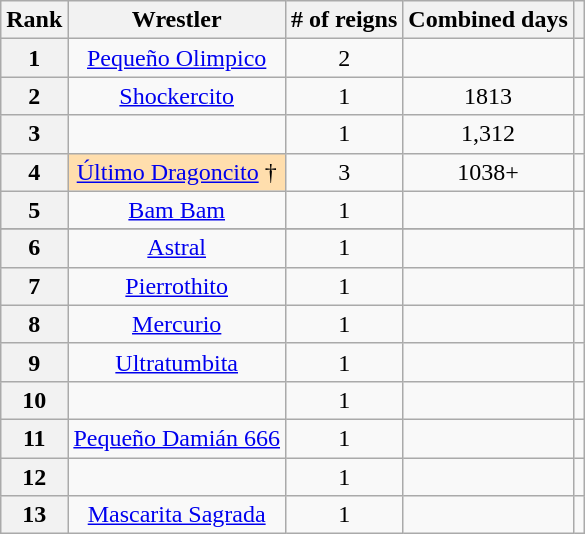<table class="wikitable sortable" style="text-align: center">
<tr>
<th data-sort-type="number" scope="col">Rank</th>
<th scope="col">Wrestler</th>
<th data-sort-type="number" scope="col"># of reigns</th>
<th data-sort-type="number" scope="col">Combined days</th>
<th class="unsortable" scope="col"></th>
</tr>
<tr>
<th scope="row">1</th>
<td><a href='#'>Pequeño Olimpico</a></td>
<td>2</td>
<td></td>
<td></td>
</tr>
<tr>
<th scope="row">2</th>
<td><a href='#'>Shockercito</a></td>
<td>1</td>
<td>1813</td>
<td></td>
</tr>
<tr>
<th scope="row">3</th>
<td></td>
<td>1</td>
<td {{sort>1,312</td>
<td></td>
</tr>
<tr>
<th scope="row">4</th>
<td style="background: #ffdead;"><a href='#'>Último Dragoncito</a> †</td>
<td>3</td>
<td>1038+</td>
<td> </td>
</tr>
<tr>
<th scope="row">5</th>
<td><a href='#'>Bam Bam</a></td>
<td>1</td>
<td></td>
<td></td>
</tr>
<tr>
</tr>
<tr>
<th scope="row">6</th>
<td><a href='#'>Astral</a></td>
<td>1</td>
<td></td>
<td></td>
</tr>
<tr>
<th scope="row">7</th>
<td><a href='#'>Pierrothito</a></td>
<td>1</td>
<td></td>
<td></td>
</tr>
<tr>
<th scope="row">8</th>
<td><a href='#'>Mercurio</a></td>
<td>1</td>
<td></td>
<td></td>
</tr>
<tr>
<th scope="row">9</th>
<td><a href='#'>Ultratumbita</a></td>
<td>1</td>
<td></td>
<td></td>
</tr>
<tr>
<th scope="row">10</th>
<td></td>
<td>1</td>
<td></td>
<td></td>
</tr>
<tr>
<th scope="row">11</th>
<td><a href='#'>Pequeño Damián 666</a></td>
<td>1</td>
<td></td>
<td></td>
</tr>
<tr>
<th scope="row">12</th>
<td></td>
<td>1</td>
<td></td>
<td></td>
</tr>
<tr>
<th scope="row">13</th>
<td><a href='#'>Mascarita Sagrada</a></td>
<td>1</td>
<td></td>
<td></td>
</tr>
</table>
